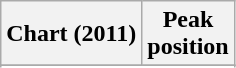<table class="wikitable sortable plainrowheaders" style="text-align:center">
<tr>
<th scope="col">Chart (2011)</th>
<th scope="col">Peak<br> position</th>
</tr>
<tr>
</tr>
<tr>
</tr>
<tr>
</tr>
<tr>
</tr>
<tr>
</tr>
<tr>
</tr>
</table>
